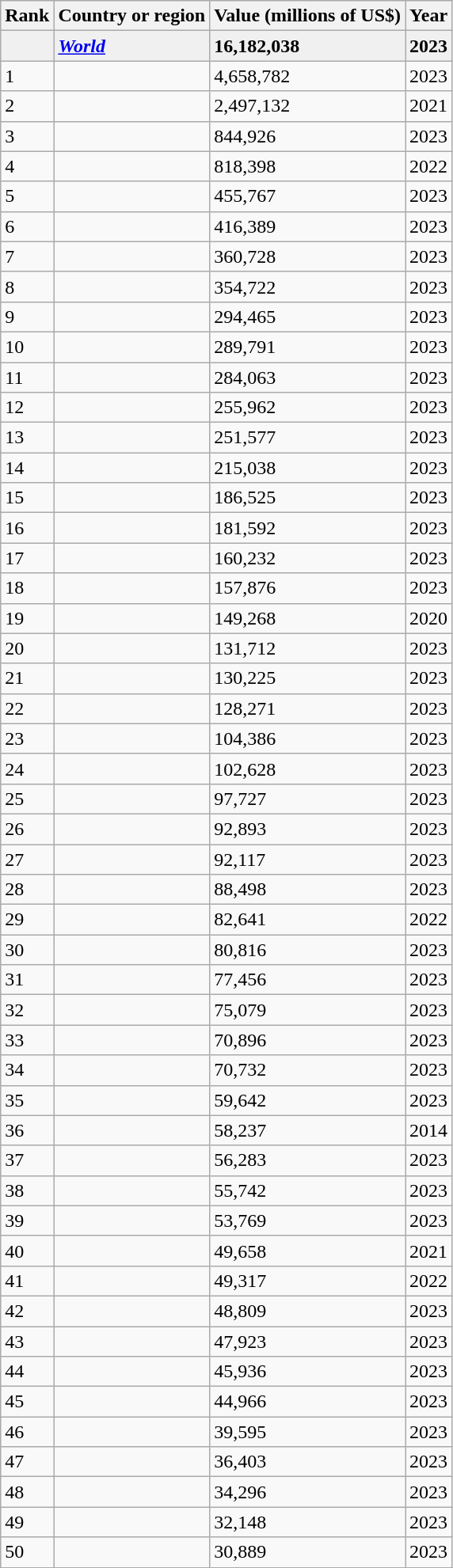<table class="wikitable sortable plainrowheaders">
<tr>
<th scope="col">Rank</th>
<th scope="col">Country or region</th>
<th scope="col">Value (millions of US$)</th>
<th scope="col">Year</th>
</tr>
<tr style="font-weight:bold; background:#f0f0f0">
<td></td>
<td><em><a href='#'>World</a></em></td>
<td>16,182,038</td>
<td>2023</td>
</tr>
<tr>
<td>1</td>
<td></td>
<td>4,658,782</td>
<td>2023</td>
</tr>
<tr>
<td>2</td>
<td></td>
<td>2,497,132</td>
<td>2021</td>
</tr>
<tr>
<td>3</td>
<td></td>
<td>844,926</td>
<td>2023</td>
</tr>
<tr>
<td>4</td>
<td></td>
<td>818,398</td>
<td>2022</td>
</tr>
<tr>
<td>5</td>
<td></td>
<td>455,767</td>
<td>2023</td>
</tr>
<tr>
<td>6</td>
<td></td>
<td>416,389</td>
<td>2023</td>
</tr>
<tr>
<td>7</td>
<td></td>
<td>360,728</td>
<td>2023</td>
</tr>
<tr>
<td>8</td>
<td></td>
<td>354,722</td>
<td>2023</td>
</tr>
<tr>
<td>9</td>
<td></td>
<td>294,465</td>
<td>2023</td>
</tr>
<tr>
<td>10</td>
<td></td>
<td>289,791</td>
<td>2023</td>
</tr>
<tr>
<td>11</td>
<td></td>
<td>284,063</td>
<td>2023</td>
</tr>
<tr>
<td>12</td>
<td></td>
<td>255,962</td>
<td>2023</td>
</tr>
<tr>
<td>13</td>
<td></td>
<td>251,577</td>
<td>2023</td>
</tr>
<tr>
<td>14</td>
<td></td>
<td>215,038</td>
<td>2023</td>
</tr>
<tr>
<td>15</td>
<td></td>
<td>186,525</td>
<td>2023</td>
</tr>
<tr>
<td>16</td>
<td></td>
<td>181,592</td>
<td>2023</td>
</tr>
<tr>
<td>17</td>
<td></td>
<td>160,232</td>
<td>2023</td>
</tr>
<tr>
<td>18</td>
<td></td>
<td>157,876</td>
<td>2023</td>
</tr>
<tr>
<td>19</td>
<td></td>
<td>149,268</td>
<td>2020</td>
</tr>
<tr>
<td>20</td>
<td></td>
<td>131,712</td>
<td>2023</td>
</tr>
<tr>
<td>21</td>
<td></td>
<td>130,225</td>
<td>2023</td>
</tr>
<tr>
<td>22</td>
<td></td>
<td>128,271</td>
<td>2023</td>
</tr>
<tr>
<td>23</td>
<td></td>
<td>104,386</td>
<td>2023</td>
</tr>
<tr>
<td>24</td>
<td></td>
<td>102,628</td>
<td>2023</td>
</tr>
<tr>
<td>25</td>
<td></td>
<td>97,727</td>
<td>2023</td>
</tr>
<tr>
<td>26</td>
<td></td>
<td>92,893</td>
<td>2023</td>
</tr>
<tr>
<td>27</td>
<td></td>
<td>92,117</td>
<td>2023</td>
</tr>
<tr>
<td>28</td>
<td></td>
<td>88,498</td>
<td>2023</td>
</tr>
<tr>
<td>29</td>
<td></td>
<td>82,641</td>
<td>2022</td>
</tr>
<tr>
<td>30</td>
<td></td>
<td>80,816</td>
<td>2023</td>
</tr>
<tr>
<td>31</td>
<td></td>
<td>77,456</td>
<td>2023</td>
</tr>
<tr>
<td>32</td>
<td></td>
<td>75,079</td>
<td>2023</td>
</tr>
<tr>
<td>33</td>
<td></td>
<td>70,896</td>
<td>2023</td>
</tr>
<tr>
<td>34</td>
<td></td>
<td>70,732</td>
<td>2023</td>
</tr>
<tr>
<td>35</td>
<td></td>
<td>59,642</td>
<td>2023</td>
</tr>
<tr>
<td>36</td>
<td></td>
<td>58,237</td>
<td>2014</td>
</tr>
<tr>
<td>37</td>
<td></td>
<td>56,283</td>
<td>2023</td>
</tr>
<tr>
<td>38</td>
<td></td>
<td>55,742</td>
<td>2023</td>
</tr>
<tr>
<td>39</td>
<td></td>
<td>53,769</td>
<td>2023</td>
</tr>
<tr>
<td>40</td>
<td></td>
<td>49,658</td>
<td>2021</td>
</tr>
<tr>
<td>41</td>
<td></td>
<td>49,317</td>
<td>2022</td>
</tr>
<tr>
<td>42</td>
<td></td>
<td>48,809</td>
<td>2023</td>
</tr>
<tr>
<td>43</td>
<td></td>
<td>47,923</td>
<td>2023</td>
</tr>
<tr>
<td>44</td>
<td></td>
<td>45,936</td>
<td>2023</td>
</tr>
<tr>
<td>45</td>
<td></td>
<td>44,966</td>
<td>2023</td>
</tr>
<tr>
<td>46</td>
<td></td>
<td>39,595</td>
<td>2023</td>
</tr>
<tr>
<td>47</td>
<td></td>
<td>36,403</td>
<td>2023</td>
</tr>
<tr>
<td>48</td>
<td></td>
<td>34,296</td>
<td>2023</td>
</tr>
<tr>
<td>49</td>
<td></td>
<td>32,148</td>
<td>2023</td>
</tr>
<tr>
<td>50</td>
<td></td>
<td>30,889</td>
<td>2023</td>
</tr>
<tr>
</tr>
</table>
